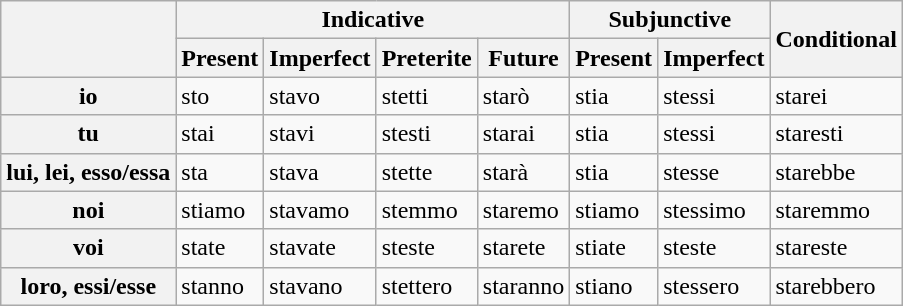<table class="wikitable collapsible autocollapse" border="1">
<tr>
<th rowspan="2"></th>
<th style="text-align: center;" colspan="4">Indicative</th>
<th style="text-align: center;" colspan="2">Subjunctive</th>
<th style="text-align: center;" rowspan="2">Conditional</th>
</tr>
<tr>
<th>Present</th>
<th>Imperfect</th>
<th>Preterite</th>
<th>Future</th>
<th>Present</th>
<th>Imperfect</th>
</tr>
<tr>
<th>io</th>
<td>sto</td>
<td>stavo</td>
<td>stetti</td>
<td>starò</td>
<td>stia</td>
<td>stessi</td>
<td>starei</td>
</tr>
<tr>
<th>tu</th>
<td>stai</td>
<td>stavi</td>
<td>stesti</td>
<td>starai</td>
<td>stia</td>
<td>stessi</td>
<td>staresti</td>
</tr>
<tr>
<th>lui, lei, esso/essa</th>
<td>sta</td>
<td>stava</td>
<td>stette</td>
<td>starà</td>
<td>stia</td>
<td>stesse</td>
<td>starebbe</td>
</tr>
<tr>
<th>noi</th>
<td>stiamo</td>
<td>stavamo</td>
<td>stemmo</td>
<td>staremo</td>
<td>stiamo</td>
<td>stessimo</td>
<td>staremmo</td>
</tr>
<tr>
<th>voi</th>
<td>state</td>
<td>stavate</td>
<td>steste</td>
<td>starete</td>
<td>stiate</td>
<td>steste</td>
<td>stareste</td>
</tr>
<tr>
<th>loro, essi/esse</th>
<td>stanno</td>
<td>stavano</td>
<td>stettero</td>
<td>staranno</td>
<td>stiano</td>
<td>stessero</td>
<td>starebbero</td>
</tr>
</table>
